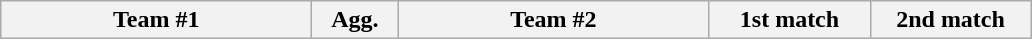<table class=wikitable style="text-align:center">
<tr>
<th width=200>Team #1</th>
<th width=50>Agg.</th>
<th width=200>Team #2</th>
<th width=100>1st match</th>
<th width=100>2nd match<br>






</th>
</tr>
</table>
